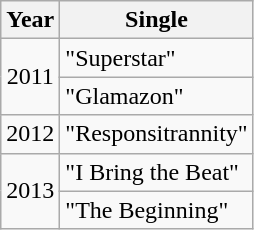<table class="wikitable" style="text-align:center;">
<tr>
<th>Year</th>
<th>Single</th>
</tr>
<tr>
<td rowspan="2">2011</td>
<td style="text-align:left;">"Superstar"</td>
</tr>
<tr>
<td style="text-align:left;">"Glamazon"</td>
</tr>
<tr>
<td>2012</td>
<td style="text-align:left;">"Responsitrannity"</td>
</tr>
<tr>
<td rowspan="2">2013</td>
<td style="text-align:left;">"I Bring the Beat"</td>
</tr>
<tr>
<td style="text-align:left;">"The Beginning"</td>
</tr>
</table>
